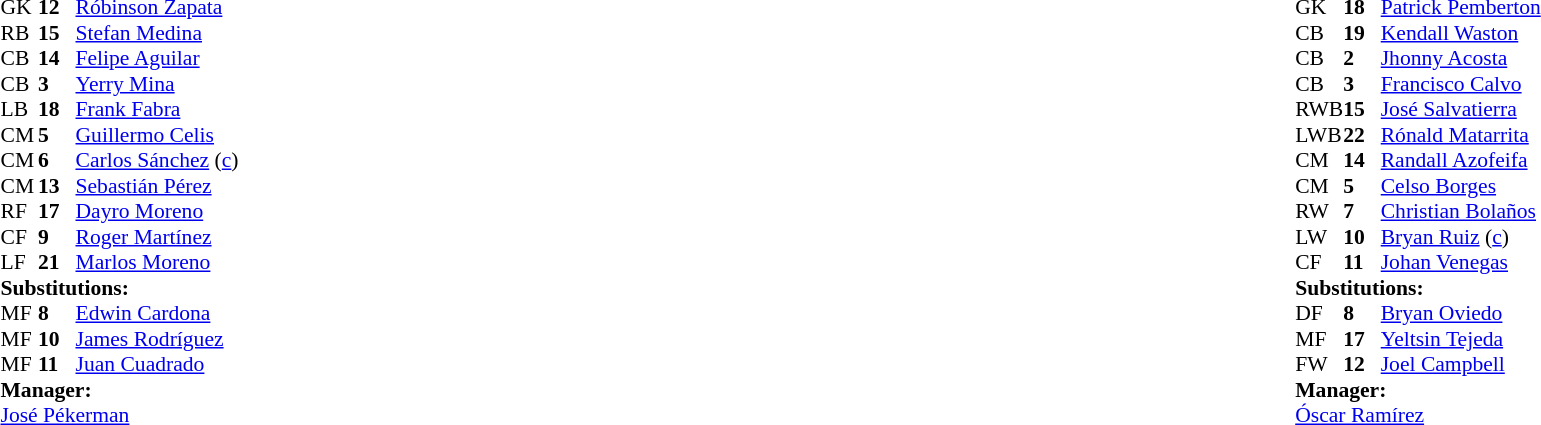<table width="100%">
<tr>
<td valign="top" width="40%"><br><table style="font-size:90%" cellspacing="0" cellpadding="0">
<tr>
<th width=25></th>
<th width=25></th>
</tr>
<tr>
<td>GK</td>
<td><strong>12</strong></td>
<td><a href='#'>Róbinson Zapata</a></td>
</tr>
<tr>
<td>RB</td>
<td><strong>15</strong></td>
<td><a href='#'>Stefan Medina</a></td>
</tr>
<tr>
<td>CB</td>
<td><strong>14</strong></td>
<td><a href='#'>Felipe Aguilar</a></td>
<td></td>
<td></td>
</tr>
<tr>
<td>CB</td>
<td><strong>3</strong></td>
<td><a href='#'>Yerry Mina</a></td>
</tr>
<tr>
<td>LB</td>
<td><strong>18</strong></td>
<td><a href='#'>Frank Fabra</a></td>
</tr>
<tr>
<td>CM</td>
<td><strong>5</strong></td>
<td><a href='#'>Guillermo Celis</a></td>
</tr>
<tr>
<td>CM</td>
<td><strong>6</strong></td>
<td><a href='#'>Carlos Sánchez</a> (<a href='#'>c</a>)</td>
</tr>
<tr>
<td>CM</td>
<td><strong>13</strong></td>
<td><a href='#'>Sebastián Pérez</a></td>
<td></td>
<td></td>
</tr>
<tr>
<td>RF</td>
<td><strong>17</strong></td>
<td><a href='#'>Dayro Moreno</a></td>
<td></td>
<td></td>
</tr>
<tr>
<td>CF</td>
<td><strong>9</strong></td>
<td><a href='#'>Roger Martínez</a></td>
<td></td>
</tr>
<tr>
<td>LF</td>
<td><strong>21</strong></td>
<td><a href='#'>Marlos Moreno</a></td>
</tr>
<tr>
<td colspan=3><strong>Substitutions:</strong></td>
</tr>
<tr>
<td>MF</td>
<td><strong>8</strong></td>
<td><a href='#'>Edwin Cardona</a></td>
<td></td>
<td></td>
</tr>
<tr>
<td>MF</td>
<td><strong>10</strong></td>
<td><a href='#'>James Rodríguez</a></td>
<td></td>
<td></td>
</tr>
<tr>
<td>MF</td>
<td><strong>11</strong></td>
<td><a href='#'>Juan Cuadrado</a></td>
<td></td>
<td></td>
</tr>
<tr>
<td colspan=3><strong>Manager:</strong></td>
</tr>
<tr>
<td colspan=3> <a href='#'>José Pékerman</a></td>
</tr>
</table>
</td>
<td valign="top"></td>
<td valign="top" width="50%"><br><table style="font-size:90%; margin:auto" cellspacing="0" cellpadding="0">
<tr>
<th width=25></th>
<th width=25></th>
</tr>
<tr>
<td>GK</td>
<td><strong>18</strong></td>
<td><a href='#'>Patrick Pemberton</a></td>
<td></td>
</tr>
<tr>
<td>CB</td>
<td><strong>19</strong></td>
<td><a href='#'>Kendall Waston</a></td>
<td></td>
</tr>
<tr>
<td>CB</td>
<td><strong>2</strong></td>
<td><a href='#'>Jhonny Acosta</a></td>
</tr>
<tr>
<td>CB</td>
<td><strong>3</strong></td>
<td><a href='#'>Francisco Calvo</a></td>
</tr>
<tr>
<td>RWB</td>
<td><strong>15</strong></td>
<td><a href='#'>José Salvatierra</a></td>
<td></td>
<td></td>
</tr>
<tr>
<td>LWB</td>
<td><strong>22</strong></td>
<td><a href='#'>Rónald Matarrita</a></td>
</tr>
<tr>
<td>CM</td>
<td><strong>14</strong></td>
<td><a href='#'>Randall Azofeifa</a></td>
<td></td>
</tr>
<tr>
<td>CM</td>
<td><strong>5</strong></td>
<td><a href='#'>Celso Borges</a></td>
<td></td>
<td></td>
</tr>
<tr>
<td>RW</td>
<td><strong>7</strong></td>
<td><a href='#'>Christian Bolaños</a></td>
</tr>
<tr>
<td>LW</td>
<td><strong>10</strong></td>
<td><a href='#'>Bryan Ruiz</a> (<a href='#'>c</a>)</td>
<td></td>
<td></td>
</tr>
<tr>
<td>CF</td>
<td><strong>11</strong></td>
<td><a href='#'>Johan Venegas</a></td>
</tr>
<tr>
<td colspan=3><strong>Substitutions:</strong></td>
</tr>
<tr>
<td>DF</td>
<td><strong>8</strong></td>
<td><a href='#'>Bryan Oviedo</a></td>
<td></td>
<td></td>
</tr>
<tr>
<td>MF</td>
<td><strong>17</strong></td>
<td><a href='#'>Yeltsin Tejeda</a></td>
<td></td>
<td></td>
</tr>
<tr>
<td>FW</td>
<td><strong>12</strong></td>
<td><a href='#'>Joel Campbell</a></td>
<td></td>
<td></td>
</tr>
<tr>
<td colspan=3><strong>Manager:</strong></td>
</tr>
<tr>
<td colspan=3><a href='#'>Óscar Ramírez</a></td>
</tr>
</table>
</td>
</tr>
</table>
